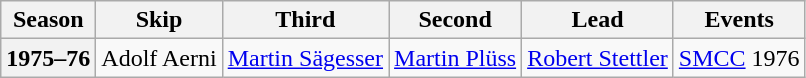<table class="wikitable">
<tr>
<th scope="col">Season</th>
<th scope="col">Skip</th>
<th scope="col">Third</th>
<th scope="col">Second</th>
<th scope="col">Lead</th>
<th scope="col">Events</th>
</tr>
<tr>
<th scope="row">1975–76</th>
<td>Adolf Aerni</td>
<td><a href='#'>Martin Sägesser</a></td>
<td><a href='#'>Martin Plüss</a></td>
<td><a href='#'>Robert Stettler</a></td>
<td><a href='#'>SMCC</a> 1976 <br> </td>
</tr>
</table>
